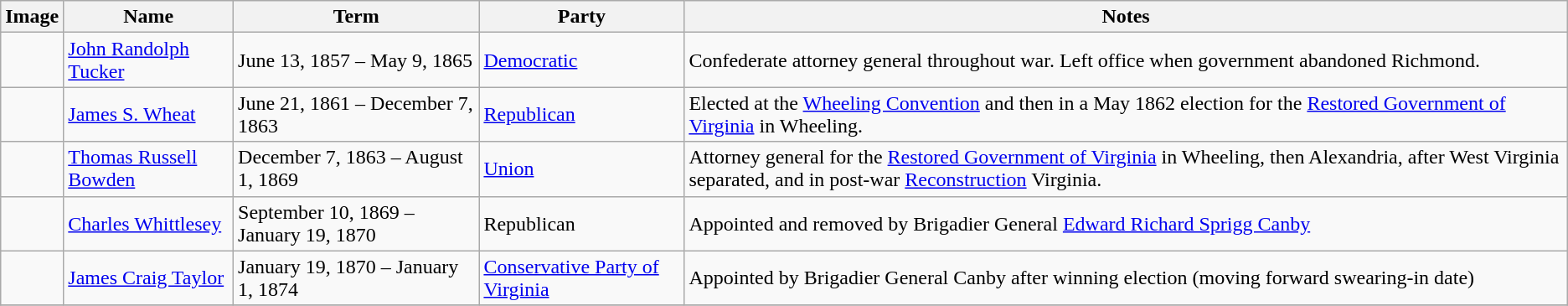<table class=wikitable>
<tr>
<th>Image</th>
<th>Name</th>
<th>Term</th>
<th>Party</th>
<th>Notes</th>
</tr>
<tr>
<td></td>
<td><a href='#'>John Randolph Tucker</a></td>
<td>June 13, 1857 – May 9, 1865</td>
<td><a href='#'>Democratic</a></td>
<td>Confederate attorney general throughout war. Left office when government abandoned Richmond.</td>
</tr>
<tr>
<td></td>
<td><a href='#'>James S. Wheat</a></td>
<td>June 21, 1861 – December 7, 1863</td>
<td><a href='#'>Republican</a></td>
<td>Elected at the <a href='#'>Wheeling Convention</a> and then in a May 1862 election for the <a href='#'>Restored Government of Virginia</a> in Wheeling.</td>
</tr>
<tr>
<td></td>
<td><a href='#'>Thomas Russell Bowden</a></td>
<td>December 7, 1863 – August 1, 1869</td>
<td><a href='#'>Union</a></td>
<td>Attorney general for the <a href='#'>Restored Government of Virginia</a> in Wheeling, then Alexandria, after West Virginia separated, and in post-war <a href='#'>Reconstruction</a> Virginia.</td>
</tr>
<tr>
<td></td>
<td><a href='#'>Charles Whittlesey</a></td>
<td>September 10, 1869 – January 19, 1870</td>
<td>Republican</td>
<td>Appointed and removed by Brigadier General <a href='#'>Edward Richard Sprigg Canby</a></td>
</tr>
<tr>
<td></td>
<td><a href='#'>James Craig Taylor</a></td>
<td>January 19, 1870 – January 1, 1874</td>
<td><a href='#'>Conservative Party of Virginia</a></td>
<td>Appointed by Brigadier General Canby after winning election (moving forward swearing-in date)</td>
</tr>
<tr>
</tr>
</table>
